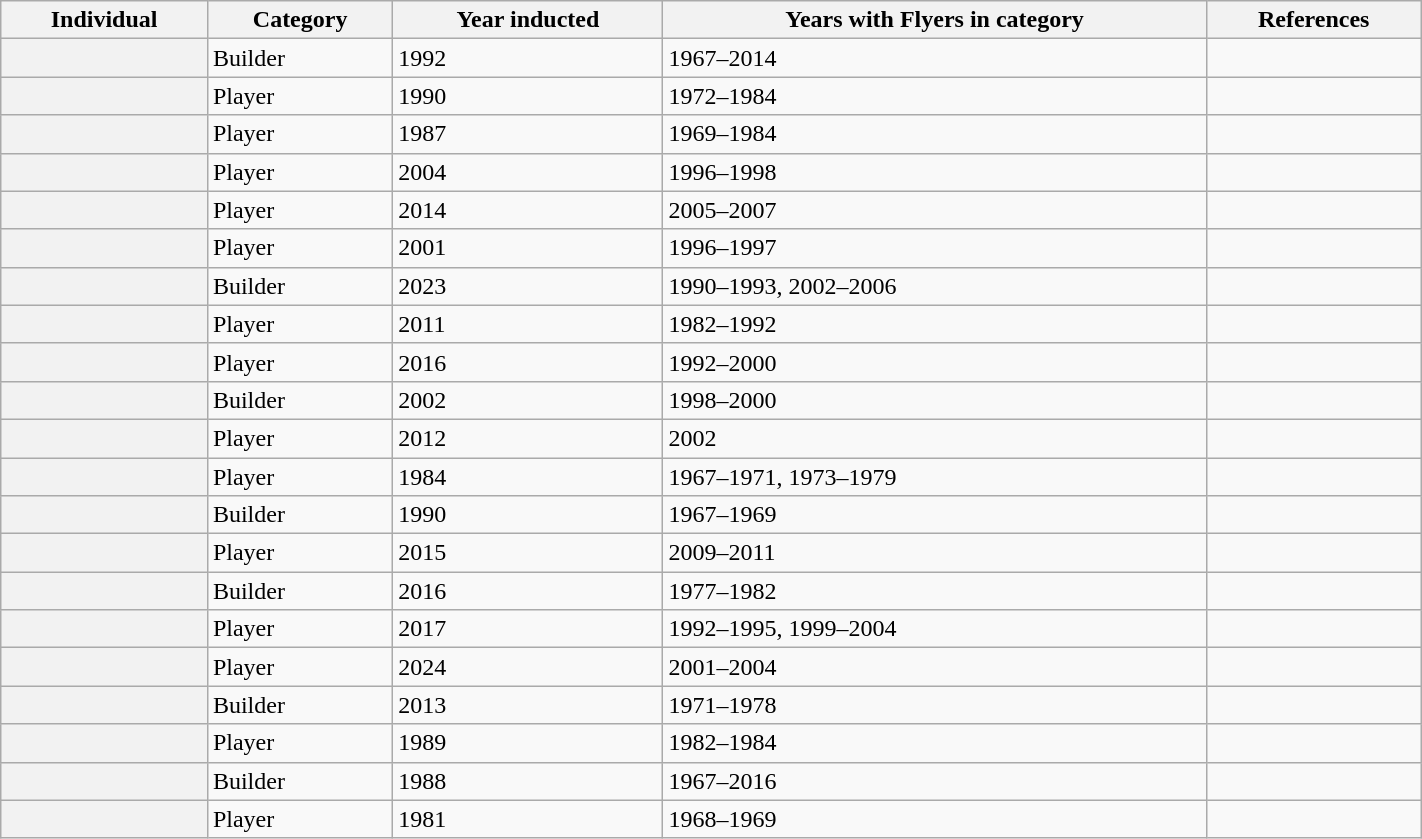<table class="wikitable sortable" width="75%">
<tr>
<th scope="col">Individual</th>
<th scope="col">Category</th>
<th scope="col">Year inducted</th>
<th scope="col">Years with Flyers in category</th>
<th scope="col" class="unsortable">References</th>
</tr>
<tr>
<th scope="row"></th>
<td>Builder</td>
<td>1992</td>
<td>1967–2014</td>
<td></td>
</tr>
<tr>
<th scope="row"></th>
<td>Player</td>
<td>1990</td>
<td>1972–1984</td>
<td></td>
</tr>
<tr>
<th scope="row"></th>
<td>Player</td>
<td>1987</td>
<td>1969–1984</td>
<td></td>
</tr>
<tr>
<th scope="row"></th>
<td>Player</td>
<td>2004</td>
<td>1996–1998</td>
<td></td>
</tr>
<tr>
<th scope="row"></th>
<td>Player</td>
<td>2014</td>
<td>2005–2007</td>
<td></td>
</tr>
<tr>
<th scope="row"></th>
<td>Player</td>
<td>2001</td>
<td>1996–1997</td>
<td></td>
</tr>
<tr>
<th scope="row"></th>
<td>Builder</td>
<td>2023</td>
<td>1990–1993, 2002–2006</td>
<td></td>
</tr>
<tr>
<th scope="row"></th>
<td>Player</td>
<td>2011</td>
<td>1982–1992</td>
<td></td>
</tr>
<tr>
<th scope="row"></th>
<td>Player</td>
<td>2016</td>
<td>1992–2000</td>
<td></td>
</tr>
<tr>
<th scope="row"></th>
<td>Builder</td>
<td>2002</td>
<td>1998–2000</td>
<td></td>
</tr>
<tr>
<th scope="row"></th>
<td>Player</td>
<td>2012</td>
<td>2002</td>
<td></td>
</tr>
<tr>
<th scope="row"></th>
<td>Player</td>
<td>1984</td>
<td>1967–1971, 1973–1979</td>
<td></td>
</tr>
<tr>
<th scope="row"></th>
<td>Builder</td>
<td>1990</td>
<td>1967–1969</td>
<td></td>
</tr>
<tr>
<th scope="row"></th>
<td>Player</td>
<td>2015</td>
<td>2009–2011</td>
<td></td>
</tr>
<tr>
<th scope="row"></th>
<td>Builder</td>
<td>2016</td>
<td>1977–1982</td>
<td></td>
</tr>
<tr>
<th scope="row"></th>
<td>Player</td>
<td>2017</td>
<td>1992–1995, 1999–2004</td>
<td></td>
</tr>
<tr>
<th scope="row"></th>
<td>Player</td>
<td>2024</td>
<td>2001–2004</td>
<td></td>
</tr>
<tr>
<th scope="row"></th>
<td>Builder</td>
<td>2013</td>
<td>1971–1978</td>
<td></td>
</tr>
<tr>
<th scope="row"></th>
<td>Player</td>
<td>1989</td>
<td>1982–1984</td>
<td></td>
</tr>
<tr>
<th scope="row"></th>
<td>Builder</td>
<td>1988</td>
<td>1967–2016</td>
<td></td>
</tr>
<tr>
<th scope="row"></th>
<td>Player</td>
<td>1981</td>
<td>1968–1969</td>
<td></td>
</tr>
</table>
